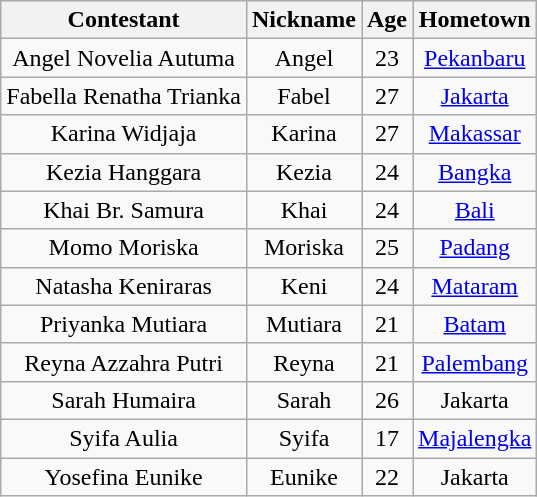<table class="wikitable" style="text-align:center;">
<tr>
<th>Contestant</th>
<th>Nickname</th>
<th>Age</th>
<th>Hometown</th>
</tr>
<tr>
<td>Angel Novelia Autuma</td>
<td>Angel</td>
<td>23</td>
<td><a href='#'>Pekanbaru</a></td>
</tr>
<tr>
<td>Fabella Renatha Trianka</td>
<td>Fabel</td>
<td>27</td>
<td><a href='#'>Jakarta</a></td>
</tr>
<tr>
<td>Karina Widjaja</td>
<td>Karina</td>
<td>27</td>
<td><a href='#'>Makassar</a></td>
</tr>
<tr>
<td>Kezia Hanggara</td>
<td>Kezia</td>
<td>24</td>
<td><a href='#'>Bangka</a></td>
</tr>
<tr>
<td>Khai Br. Samura</td>
<td>Khai</td>
<td>24</td>
<td><a href='#'>Bali</a></td>
</tr>
<tr>
<td>Momo Moriska</td>
<td>Moriska</td>
<td>25</td>
<td><a href='#'>Padang</a></td>
</tr>
<tr>
<td>Natasha Keniraras</td>
<td>Keni</td>
<td>24</td>
<td><a href='#'>Mataram</a></td>
</tr>
<tr>
<td>Priyanka Mutiara</td>
<td>Mutiara</td>
<td>21</td>
<td><a href='#'>Batam</a></td>
</tr>
<tr>
<td>Reyna Azzahra Putri</td>
<td>Reyna</td>
<td>21</td>
<td><a href='#'>Palembang</a></td>
</tr>
<tr>
<td>Sarah Humaira</td>
<td>Sarah</td>
<td>26</td>
<td>Jakarta</td>
</tr>
<tr>
<td>Syifa Aulia</td>
<td>Syifa</td>
<td>17</td>
<td><a href='#'>Majalengka</a></td>
</tr>
<tr>
<td>Yosefina Eunike</td>
<td>Eunike</td>
<td>22</td>
<td>Jakarta</td>
</tr>
</table>
